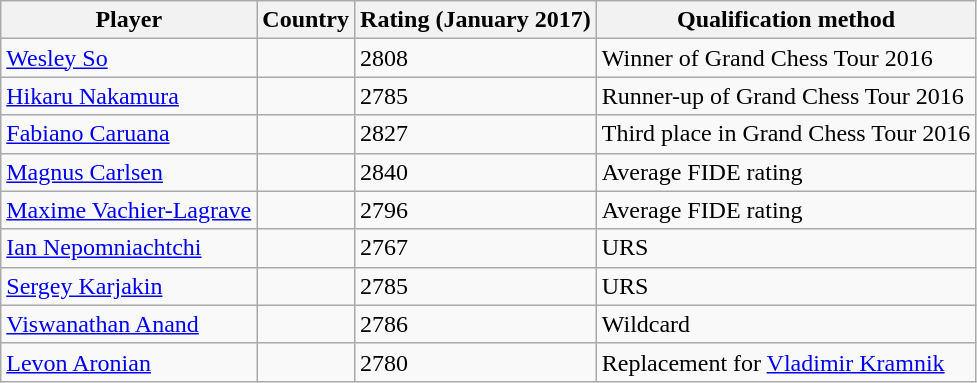<table class="wikitable sortable">
<tr>
<th>Player</th>
<th>Country</th>
<th>Rating (January 2017)</th>
<th class="unsortable">Qualification method</th>
</tr>
<tr>
<td><a href='#'>Wesley So</a></td>
<td></td>
<td>2808</td>
<td>Winner of Grand Chess Tour 2016</td>
</tr>
<tr>
<td><a href='#'>Hikaru Nakamura</a></td>
<td></td>
<td>2785</td>
<td>Runner-up of Grand Chess Tour 2016</td>
</tr>
<tr>
<td><a href='#'>Fabiano Caruana</a></td>
<td></td>
<td>2827</td>
<td>Third place in Grand Chess Tour 2016</td>
</tr>
<tr>
<td><a href='#'>Magnus Carlsen</a></td>
<td></td>
<td>2840</td>
<td>Average FIDE rating</td>
</tr>
<tr>
<td><a href='#'>Maxime Vachier-Lagrave</a></td>
<td></td>
<td>2796</td>
<td>Average FIDE rating</td>
</tr>
<tr>
<td><a href='#'>Ian Nepomniachtchi</a></td>
<td></td>
<td>2767</td>
<td>URS</td>
</tr>
<tr>
<td><a href='#'>Sergey Karjakin</a></td>
<td></td>
<td>2785</td>
<td>URS</td>
</tr>
<tr>
<td><a href='#'>Viswanathan Anand</a></td>
<td></td>
<td>2786</td>
<td>Wildcard</td>
</tr>
<tr>
<td><a href='#'>Levon Aronian</a></td>
<td></td>
<td>2780</td>
<td>Replacement for <a href='#'>Vladimir Kramnik</a></td>
</tr>
</table>
